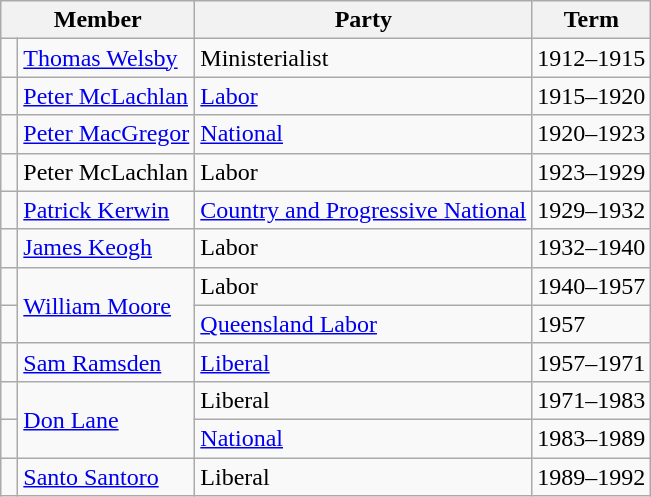<table class="wikitable">
<tr>
<th colspan="2">Member</th>
<th>Party</th>
<th>Term</th>
</tr>
<tr>
<td> </td>
<td><a href='#'>Thomas Welsby</a></td>
<td>Ministerialist</td>
<td>1912–1915</td>
</tr>
<tr>
<td> </td>
<td><a href='#'>Peter McLachlan</a></td>
<td><a href='#'>Labor</a></td>
<td>1915–1920</td>
</tr>
<tr>
<td> </td>
<td><a href='#'>Peter MacGregor</a></td>
<td><a href='#'>National</a></td>
<td>1920–1923</td>
</tr>
<tr>
<td> </td>
<td>Peter McLachlan</td>
<td>Labor</td>
<td>1923–1929</td>
</tr>
<tr>
<td> </td>
<td><a href='#'>Patrick Kerwin</a></td>
<td><a href='#'>Country and Progressive National</a></td>
<td>1929–1932</td>
</tr>
<tr>
<td> </td>
<td><a href='#'>James Keogh</a></td>
<td>Labor</td>
<td>1932–1940</td>
</tr>
<tr>
<td> </td>
<td rowspan="2"><a href='#'>William Moore</a></td>
<td>Labor</td>
<td>1940–1957</td>
</tr>
<tr>
<td> </td>
<td><a href='#'>Queensland Labor</a></td>
<td>1957</td>
</tr>
<tr>
<td> </td>
<td><a href='#'>Sam Ramsden</a></td>
<td><a href='#'>Liberal</a></td>
<td>1957–1971</td>
</tr>
<tr>
<td> </td>
<td rowspan="2"><a href='#'>Don Lane</a></td>
<td>Liberal</td>
<td>1971–1983</td>
</tr>
<tr>
<td> </td>
<td><a href='#'>National</a></td>
<td>1983–1989</td>
</tr>
<tr>
<td> </td>
<td><a href='#'>Santo Santoro</a></td>
<td>Liberal</td>
<td>1989–1992</td>
</tr>
</table>
